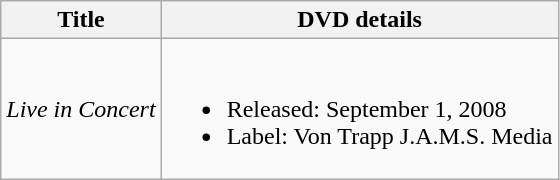<table class="wikitable">
<tr>
<th>Title</th>
<th>DVD details</th>
</tr>
<tr>
<td><em>Live in Concert</em></td>
<td><br><ul><li>Released: September 1, 2008</li><li>Label: Von Trapp J.A.M.S. Media</li></ul></td>
</tr>
</table>
